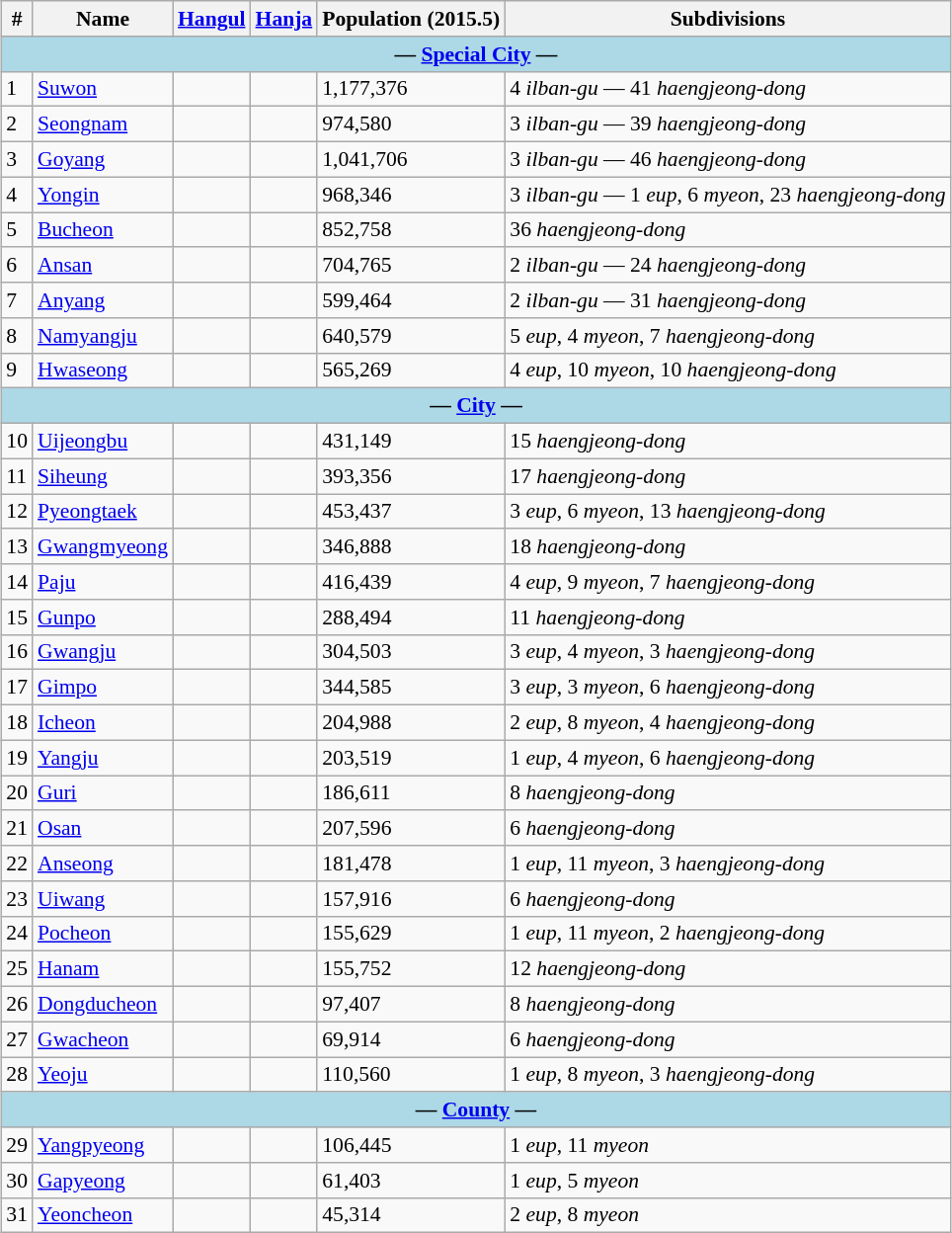<table class="wikitable sortable"  style="font-size:90%; margin:auto;">
<tr>
<th>#</th>
<th>Name</th>
<th><a href='#'>Hangul</a></th>
<th><a href='#'>Hanja</a></th>
<th>Population (2015.5)</th>
<th>Subdivisions</th>
</tr>
<tr style="background:lightblue;">
<td colspan="6" style="text-align:center;"><strong>— <a href='#'>Special City</a> —</strong></td>
</tr>
<tr>
<td>1</td>
<td><a href='#'>Suwon</a></td>
<td><span></span></td>
<td><span></span></td>
<td>1,177,376</td>
<td>4 <em>ilban-gu</em> — 41 <em>haengjeong-dong</em></td>
</tr>
<tr>
<td>2</td>
<td><a href='#'>Seongnam</a></td>
<td><span></span></td>
<td><span></span></td>
<td>974,580</td>
<td>3 <em>ilban-gu</em> — 39 <em>haengjeong-dong</em></td>
</tr>
<tr>
<td>3</td>
<td><a href='#'>Goyang</a></td>
<td><span></span></td>
<td><span></span></td>
<td>1,041,706</td>
<td>3 <em>ilban-gu</em> — 46 <em>haengjeong-dong</em></td>
</tr>
<tr>
<td>4</td>
<td><a href='#'>Yongin</a></td>
<td><span></span></td>
<td><span></span></td>
<td>968,346</td>
<td>3 <em>ilban-gu</em> — 1 <em>eup</em>, 6 <em>myeon</em>, 23 <em>haengjeong-dong</em></td>
</tr>
<tr>
<td>5</td>
<td><a href='#'>Bucheon</a></td>
<td><span></span></td>
<td><span></span></td>
<td>852,758</td>
<td>36 <em>haengjeong-dong</em></td>
</tr>
<tr>
<td>6</td>
<td><a href='#'>Ansan</a></td>
<td><span></span></td>
<td><span></span></td>
<td>704,765</td>
<td>2 <em>ilban-gu</em> — 24 <em>haengjeong-dong</em></td>
</tr>
<tr>
<td>7</td>
<td><a href='#'>Anyang</a></td>
<td><span></span></td>
<td><span></span></td>
<td>599,464</td>
<td>2 <em>ilban-gu</em> — 31 <em>haengjeong-dong</em></td>
</tr>
<tr>
<td>8</td>
<td><a href='#'>Namyangju</a></td>
<td><span></span></td>
<td><span></span></td>
<td>640,579</td>
<td>5 <em>eup</em>, 4 <em>myeon</em>, 7 <em>haengjeong-dong</em></td>
</tr>
<tr>
<td>9</td>
<td><a href='#'>Hwaseong</a></td>
<td><span></span></td>
<td><span></span></td>
<td>565,269</td>
<td>4 <em>eup</em>, 10 <em>myeon</em>, 10 <em>haengjeong-dong</em></td>
</tr>
<tr style="background:lightblue;">
<td colspan="6" style="text-align:center;"><strong>— <a href='#'>City</a> —</strong></td>
</tr>
<tr>
<td>10</td>
<td><a href='#'>Uijeongbu</a></td>
<td><span></span></td>
<td><span></span></td>
<td>431,149</td>
<td>15 <em>haengjeong-dong</em></td>
</tr>
<tr>
<td>11</td>
<td><a href='#'>Siheung</a></td>
<td><span></span></td>
<td><span></span></td>
<td>393,356</td>
<td>17 <em>haengjeong-dong</em></td>
</tr>
<tr>
<td>12</td>
<td><a href='#'>Pyeongtaek</a></td>
<td><span></span></td>
<td><span></span></td>
<td>453,437</td>
<td>3 <em>eup</em>, 6 <em>myeon</em>, 13 <em>haengjeong-dong</em></td>
</tr>
<tr>
<td>13</td>
<td><a href='#'>Gwangmyeong</a></td>
<td><span></span></td>
<td><span></span></td>
<td>346,888</td>
<td>18 <em>haengjeong-dong</em></td>
</tr>
<tr>
<td>14</td>
<td><a href='#'>Paju</a></td>
<td><span></span></td>
<td><span></span></td>
<td>416,439</td>
<td>4 <em>eup</em>, 9 <em>myeon</em>, 7 <em>haengjeong-dong</em></td>
</tr>
<tr>
<td>15</td>
<td><a href='#'>Gunpo</a></td>
<td><span></span></td>
<td><span></span></td>
<td>288,494</td>
<td>11 <em>haengjeong-dong</em></td>
</tr>
<tr>
<td>16</td>
<td><a href='#'>Gwangju</a></td>
<td><span></span></td>
<td><span></span></td>
<td>304,503</td>
<td>3 <em>eup</em>, 4 <em>myeon</em>, 3 <em>haengjeong-dong</em></td>
</tr>
<tr>
<td>17</td>
<td><a href='#'>Gimpo</a></td>
<td><span></span></td>
<td><span></span></td>
<td>344,585</td>
<td>3 <em>eup</em>, 3 <em>myeon</em>, 6 <em>haengjeong-dong</em></td>
</tr>
<tr>
<td>18</td>
<td><a href='#'>Icheon</a></td>
<td><span></span></td>
<td><span></span></td>
<td>204,988</td>
<td>2 <em>eup</em>, 8 <em>myeon</em>, 4 <em>haengjeong-dong</em></td>
</tr>
<tr>
<td>19</td>
<td><a href='#'>Yangju</a></td>
<td><span></span></td>
<td><span></span></td>
<td>203,519</td>
<td>1 <em>eup</em>, 4 <em>myeon</em>, 6 <em>haengjeong-dong</em></td>
</tr>
<tr>
<td>20</td>
<td><a href='#'>Guri</a></td>
<td><span></span></td>
<td><span></span></td>
<td>186,611</td>
<td>8 <em>haengjeong-dong</em></td>
</tr>
<tr>
<td>21</td>
<td><a href='#'>Osan</a></td>
<td><span></span></td>
<td><span></span></td>
<td>207,596</td>
<td>6 <em>haengjeong-dong</em></td>
</tr>
<tr>
<td>22</td>
<td><a href='#'>Anseong</a></td>
<td><span></span></td>
<td><span></span></td>
<td>181,478</td>
<td>1 <em>eup</em>, 11 <em>myeon</em>, 3 <em>haengjeong-dong</em></td>
</tr>
<tr>
<td>23</td>
<td><a href='#'>Uiwang</a></td>
<td><span></span></td>
<td><span></span></td>
<td>157,916</td>
<td>6 <em>haengjeong-dong</em></td>
</tr>
<tr>
<td>24</td>
<td><a href='#'>Pocheon</a></td>
<td><span></span></td>
<td><span></span></td>
<td>155,629</td>
<td>1 <em>eup</em>, 11 <em>myeon</em>, 2 <em>haengjeong-dong</em></td>
</tr>
<tr>
<td>25</td>
<td><a href='#'>Hanam</a></td>
<td><span></span></td>
<td><span></span></td>
<td>155,752</td>
<td>12 <em>haengjeong-dong</em></td>
</tr>
<tr>
<td>26</td>
<td><a href='#'>Dongducheon</a></td>
<td><span></span></td>
<td><span></span></td>
<td>97,407</td>
<td>8 <em>haengjeong-dong</em></td>
</tr>
<tr>
<td>27</td>
<td><a href='#'>Gwacheon</a></td>
<td><span></span></td>
<td><span></span></td>
<td>69,914</td>
<td>6 <em>haengjeong-dong</em></td>
</tr>
<tr>
<td>28</td>
<td><a href='#'>Yeoju</a></td>
<td><span></span></td>
<td><span></span></td>
<td>110,560</td>
<td>1 <em>eup</em>, 8 <em>myeon</em>, 3 <em>haengjeong-dong</em></td>
</tr>
<tr style="background:lightblue;">
<td colspan="6" style="text-align:center;"><strong>— <a href='#'>County</a> —</strong></td>
</tr>
<tr>
<td>29</td>
<td><a href='#'>Yangpyeong</a></td>
<td><span></span></td>
<td><span></span></td>
<td>106,445</td>
<td>1 <em>eup</em>, 11 <em>myeon</em></td>
</tr>
<tr>
<td>30</td>
<td><a href='#'>Gapyeong</a></td>
<td><span></span></td>
<td><span></span></td>
<td>61,403</td>
<td>1 <em>eup</em>, 5 <em>myeon</em></td>
</tr>
<tr>
<td>31</td>
<td><a href='#'>Yeoncheon</a></td>
<td><span></span></td>
<td><span></span></td>
<td>45,314</td>
<td>2 <em>eup</em>, 8 <em>myeon</em></td>
</tr>
</table>
